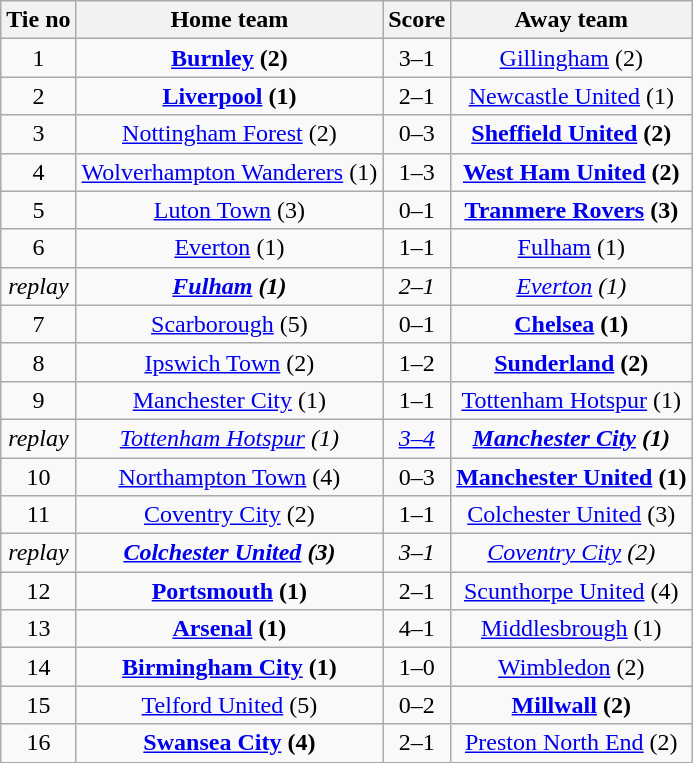<table class="wikitable" style="text-align: center">
<tr>
<th>Tie no</th>
<th>Home team</th>
<th>Score</th>
<th>Away team</th>
</tr>
<tr>
<td>1</td>
<td><strong><a href='#'>Burnley</a> (2)</strong></td>
<td>3–1</td>
<td><a href='#'>Gillingham</a> (2)</td>
</tr>
<tr>
<td>2</td>
<td><strong><a href='#'>Liverpool</a> (1)</strong></td>
<td>2–1</td>
<td><a href='#'>Newcastle United</a> (1)</td>
</tr>
<tr>
<td>3</td>
<td><a href='#'>Nottingham Forest</a> (2)</td>
<td>0–3</td>
<td><strong><a href='#'>Sheffield United</a> (2)</strong></td>
</tr>
<tr>
<td>4</td>
<td><a href='#'>Wolverhampton Wanderers</a> (1)</td>
<td>1–3</td>
<td><strong><a href='#'>West Ham United</a> (2)</strong></td>
</tr>
<tr>
<td>5</td>
<td><a href='#'>Luton Town</a> (3)</td>
<td>0–1</td>
<td><strong><a href='#'>Tranmere Rovers</a> (3)</strong></td>
</tr>
<tr>
<td>6</td>
<td><a href='#'>Everton</a> (1)</td>
<td>1–1</td>
<td><a href='#'>Fulham</a> (1)</td>
</tr>
<tr>
<td><em>replay</em></td>
<td><strong><em><a href='#'>Fulham</a> (1)</em></strong></td>
<td><em>2–1</em></td>
<td><em><a href='#'>Everton</a> (1)</em></td>
</tr>
<tr>
<td>7</td>
<td><a href='#'>Scarborough</a> (5)</td>
<td>0–1</td>
<td><strong><a href='#'>Chelsea</a> (1)</strong></td>
</tr>
<tr>
<td>8</td>
<td><a href='#'>Ipswich Town</a> (2)</td>
<td>1–2</td>
<td><strong><a href='#'>Sunderland</a> (2)</strong></td>
</tr>
<tr>
<td>9</td>
<td><a href='#'>Manchester City</a> (1)</td>
<td>1–1</td>
<td><a href='#'>Tottenham Hotspur</a> (1)</td>
</tr>
<tr>
<td><em>replay</em></td>
<td><em><a href='#'>Tottenham Hotspur</a> (1)</em></td>
<td><em><a href='#'>3–4</a></em></td>
<td><strong><em><a href='#'>Manchester City</a> (1)</em></strong></td>
</tr>
<tr>
<td>10</td>
<td><a href='#'>Northampton Town</a> (4)</td>
<td>0–3</td>
<td><strong><a href='#'>Manchester United</a> (1)</strong></td>
</tr>
<tr>
<td>11</td>
<td><a href='#'>Coventry City</a> (2)</td>
<td>1–1</td>
<td><a href='#'>Colchester United</a> (3)</td>
</tr>
<tr>
<td><em>replay</em></td>
<td><strong><em><a href='#'>Colchester United</a> (3)</em></strong></td>
<td><em>3–1</em></td>
<td><em><a href='#'>Coventry City</a> (2)</em></td>
</tr>
<tr>
<td>12</td>
<td><strong><a href='#'>Portsmouth</a> (1)</strong></td>
<td>2–1</td>
<td><a href='#'>Scunthorpe United</a> (4)</td>
</tr>
<tr>
<td>13</td>
<td><strong><a href='#'>Arsenal</a> (1)</strong></td>
<td>4–1</td>
<td><a href='#'>Middlesbrough</a> (1)</td>
</tr>
<tr>
<td>14</td>
<td><strong><a href='#'>Birmingham City</a> (1)</strong></td>
<td>1–0</td>
<td><a href='#'>Wimbledon</a> (2)</td>
</tr>
<tr>
<td>15</td>
<td><a href='#'>Telford United</a> (5)</td>
<td>0–2</td>
<td><strong><a href='#'>Millwall</a> (2)</strong></td>
</tr>
<tr>
<td>16</td>
<td><strong><a href='#'>Swansea City</a> (4)</strong></td>
<td>2–1</td>
<td><a href='#'>Preston North End</a> (2)</td>
</tr>
</table>
